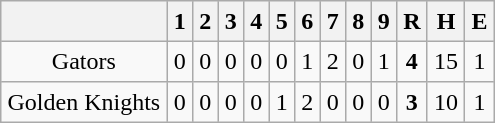<table align = right border="2" cellpadding="4" cellspacing="0" style="margin: 1em 1em 1em 1em; background: #F9F9F9; border: 1px #aaa solid; border-collapse: collapse;">
<tr align=center style="background: #F2F2F2;">
<th></th>
<th>1</th>
<th>2</th>
<th>3</th>
<th>4</th>
<th>5</th>
<th>6</th>
<th>7</th>
<th>8</th>
<th>9</th>
<th>R</th>
<th>H</th>
<th>E</th>
</tr>
<tr align=center>
<td>Gators</td>
<td>0</td>
<td>0</td>
<td>0</td>
<td>0</td>
<td>0</td>
<td>1</td>
<td>2</td>
<td>0</td>
<td>1</td>
<td><strong>4</strong></td>
<td>15</td>
<td>1</td>
</tr>
<tr align=center>
<td>Golden Knights</td>
<td>0</td>
<td>0</td>
<td>0</td>
<td>0</td>
<td>1</td>
<td>2</td>
<td>0</td>
<td>0</td>
<td>0</td>
<td><strong>3</strong></td>
<td>10</td>
<td>1</td>
</tr>
</table>
